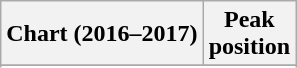<table class="wikitable plainrowheaders sortable" style="text-align:center;">
<tr>
<th scope="col">Chart (2016–2017)</th>
<th scope="col">Peak<br>position</th>
</tr>
<tr>
</tr>
<tr>
</tr>
</table>
